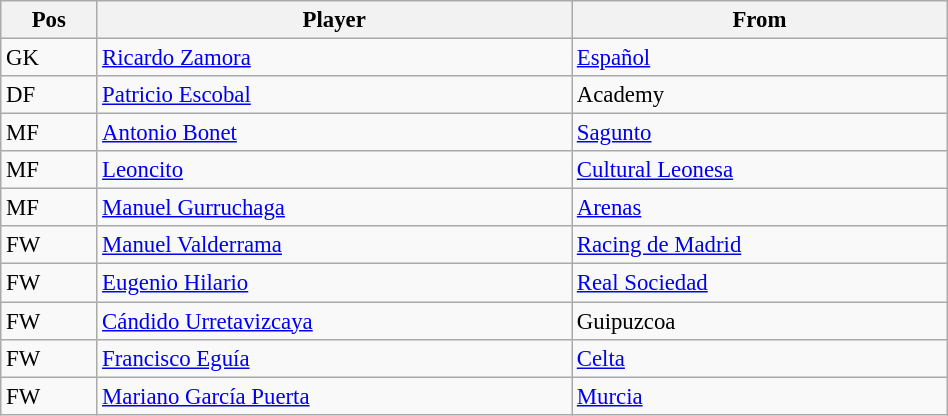<table width=50% class="wikitable" style="text-align:center; font-size:95%; text-align:left">
<tr>
<th><strong>Pos</strong></th>
<th><strong>Player</strong></th>
<th><strong>From</strong></th>
</tr>
<tr --->
<td>GK</td>
<td> <a href='#'>Ricardo Zamora</a></td>
<td> <a href='#'>Español</a></td>
</tr>
<tr --->
<td>DF</td>
<td> <a href='#'>Patricio Escobal</a></td>
<td> Academy</td>
</tr>
<tr --->
<td>MF</td>
<td> <a href='#'>Antonio Bonet</a></td>
<td> <a href='#'>Sagunto</a></td>
</tr>
<tr --->
<td>MF</td>
<td> <a href='#'>Leoncito</a></td>
<td> <a href='#'>Cultural Leonesa</a></td>
</tr>
<tr --->
<td>MF</td>
<td> <a href='#'>Manuel Gurruchaga</a></td>
<td> <a href='#'>Arenas</a></td>
</tr>
<tr --->
<td>FW</td>
<td> <a href='#'>Manuel Valderrama</a></td>
<td> <a href='#'>Racing de Madrid</a></td>
</tr>
<tr --->
<td>FW</td>
<td> <a href='#'>Eugenio Hilario</a></td>
<td> <a href='#'>Real Sociedad</a></td>
</tr>
<tr --->
<td>FW</td>
<td> <a href='#'>Cándido Urretavizcaya</a></td>
<td> Guipuzcoa</td>
</tr>
<tr --->
<td>FW</td>
<td> <a href='#'>Francisco Eguía</a></td>
<td> <a href='#'>Celta</a></td>
</tr>
<tr --->
<td>FW</td>
<td> <a href='#'>Mariano García Puerta</a></td>
<td> <a href='#'>Murcia</a></td>
</tr>
</table>
